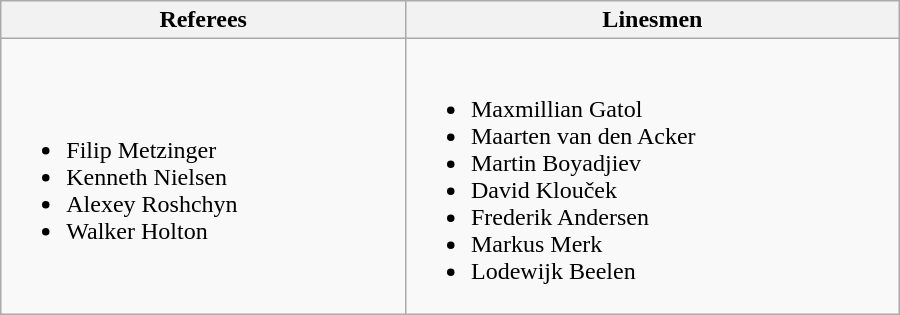<table class="wikitable" width=600px>
<tr>
<th>Referees</th>
<th>Linesmen</th>
</tr>
<tr>
<td><br><ul><li> Filip Metzinger</li><li> Kenneth Nielsen</li><li> Alexey Roshchyn</li><li> Walker Holton</li></ul></td>
<td><br><ul><li> Maxmillian Gatol</li><li> Maarten van den Acker</li><li> Martin Boyadjiev</li><li> David Klouček</li><li> Frederik Andersen</li><li> Markus Merk</li><li> Lodewijk Beelen</li></ul></td>
</tr>
</table>
